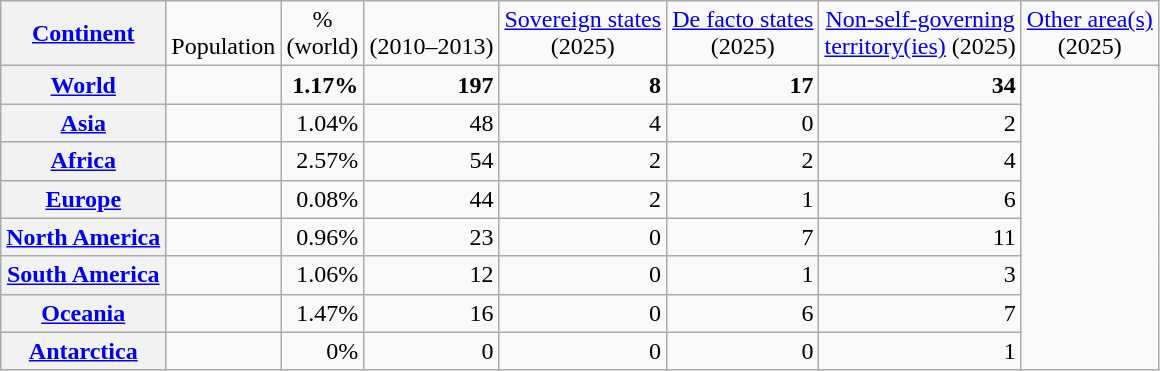<table class="wikitable sortable static-row-numbers" style="text-align:right;">
<tr class="static-row-header" style="text-align:center;vertical-align:bottom;">
<th valign="middle"><a href='#'>Continent</a></th>
<td>Population<br></td>
<td style=max-width:3em>%<br>(world)</td>
<td><br>(2010–2013)</td>
<td><a href='#'>Sovereign states</a><br>(2025)</td>
<td><a href='#'>De facto states</a><br>(2025)</td>
<td><a href='#'>Non-self-governing<br>territory(ies)</a> (2025)</td>
<td><a href='#'>Other area(s)</a><br>(2025)</td>
</tr>
<tr class="static-row-header " style="font-weight:bold;">
<th scope=row><a href='#'>World</a></th>
<td></td>
<td>1.17%</td>
<td>197</td>
<td>8</td>
<td>17</td>
<td>34</td>
</tr>
<tr>
<th scope=row><a href='#'>Asia</a></th>
<td></td>
<td>1.04%</td>
<td>48</td>
<td>4</td>
<td>0</td>
<td>2</td>
</tr>
<tr>
<th scope=row><a href='#'>Africa</a></th>
<td></td>
<td>2.57%</td>
<td>54</td>
<td>2</td>
<td>2</td>
<td>4</td>
</tr>
<tr>
<th scope=row><a href='#'>Europe</a></th>
<td></td>
<td>0.08%</td>
<td>44</td>
<td>2</td>
<td>1</td>
<td>6</td>
</tr>
<tr>
<th scope=row><a href='#'>North America</a></th>
<td></td>
<td>0.96%</td>
<td>23</td>
<td>0</td>
<td>7</td>
<td>11</td>
</tr>
<tr>
<th scope=row><a href='#'>South America</a></th>
<td></td>
<td>1.06%</td>
<td>12</td>
<td>0</td>
<td>1</td>
<td>3</td>
</tr>
<tr>
<th scope=row><a href='#'>Oceania</a></th>
<td></td>
<td>1.47%</td>
<td>16</td>
<td>0</td>
<td>6</td>
<td>7</td>
</tr>
<tr>
<th scope=row><a href='#'>Antarctica</a></th>
<td></td>
<td>0%</td>
<td>0</td>
<td>0</td>
<td>0</td>
<td>1</td>
</tr>
</table>
